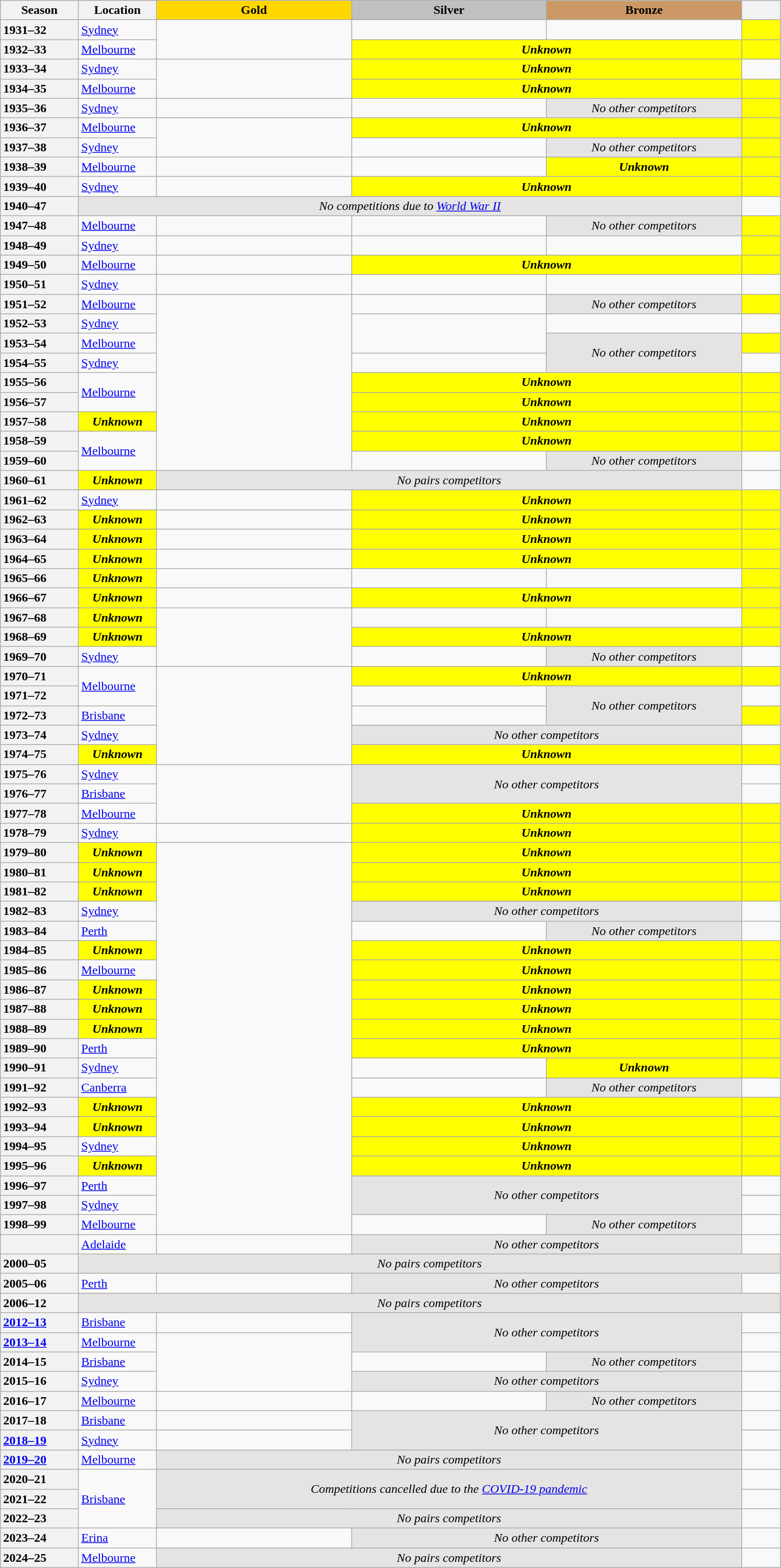<table class="wikitable unsortable" style="text-align:left; width:80%">
<tr>
<th scope="col" style="text-align:center; width:10%">Season</th>
<th scope="col" style="text-align:center; width:10%">Location</th>
<th scope="col" style="text-align:center; width:25%; background:gold">Gold</th>
<th scope="col" style="text-align:center; width:25%; background:silver">Silver</th>
<th scope="col" style="text-align:center; width:25%; background:#c96">Bronze</th>
<th scope="col" style="text-align:center; width:5%"></th>
</tr>
<tr>
<th scope="row" style="text-align:left">1931–32</th>
<td><a href='#'>Sydney</a></td>
<td rowspan="2"></td>
<td></td>
<td></td>
<td bgcolor="yellow"></td>
</tr>
<tr>
<th scope="row" style="text-align:left">1932–33</th>
<td><a href='#'>Melbourne</a></td>
<td colspan="2" align="center" bgcolor="yellow"><strong><em>Unknown</em></strong></td>
<td bgcolor="yellow"></td>
</tr>
<tr>
<th scope="row" style="text-align:left">1933–34</th>
<td><a href='#'>Sydney</a></td>
<td rowspan="2"></td>
<td colspan="2" align="center" bgcolor="yellow"><strong><em>Unknown</em></strong></td>
<td></td>
</tr>
<tr>
<th scope="row" style="text-align:left">1934–35</th>
<td><a href='#'>Melbourne</a></td>
<td colspan="2" align="center" bgcolor="yellow"><strong><em>Unknown</em></strong></td>
<td bgcolor="yellow"></td>
</tr>
<tr>
<th scope="row" style="text-align:left">1935–36</th>
<td><a href='#'>Sydney</a></td>
<td></td>
<td></td>
<td align="center" bgcolor="e5e4e2"><em>No other competitors</em></td>
<td bgcolor="yellow"></td>
</tr>
<tr>
<th scope="row" style="text-align:left">1936–37</th>
<td><a href='#'>Melbourne</a></td>
<td rowspan="2"></td>
<td colspan="2" align="center" bgcolor="yellow"><strong><em>Unknown</em></strong></td>
<td bgcolor="yellow"></td>
</tr>
<tr>
<th scope="row" style="text-align:left">1937–38</th>
<td><a href='#'>Sydney</a></td>
<td></td>
<td align="center" bgcolor="e5e4e2"><em>No other competitors</em></td>
<td bgcolor="yellow"></td>
</tr>
<tr>
<th scope="row" style="text-align:left">1938–39</th>
<td><a href='#'>Melbourne</a></td>
<td></td>
<td></td>
<td align="center" bgcolor="yellow"><strong><em>Unknown</em></strong></td>
<td bgcolor="yellow"></td>
</tr>
<tr>
<th scope="row" style="text-align:left">1939–40</th>
<td><a href='#'>Sydney</a></td>
<td></td>
<td colspan="2" align="center" bgcolor="yellow"><strong><em>Unknown</em></strong></td>
<td bgcolor="yellow"></td>
</tr>
<tr>
<th scope="row" style="text-align:left">1940–47</th>
<td colspan="4" align="center" bgcolor="e5e4e2"><em>No competitions due to <a href='#'>World War II</a></em></td>
<td></td>
</tr>
<tr>
<th scope="row" style="text-align:left">1947–48</th>
<td><a href='#'>Melbourne</a></td>
<td></td>
<td></td>
<td align="center" bgcolor="e5e4e2"><em>No other competitors</em></td>
<td bgcolor="yellow"></td>
</tr>
<tr>
<th scope="row" style="text-align:left">1948–49</th>
<td><a href='#'>Sydney</a></td>
<td></td>
<td></td>
<td></td>
<td bgcolor="yellow"></td>
</tr>
<tr>
<th scope="row" style="text-align:left">1949–50</th>
<td><a href='#'>Melbourne</a></td>
<td></td>
<td colspan="2" align="center" bgcolor="yellow"><strong><em>Unknown</em></strong></td>
<td bgcolor="yellow"></td>
</tr>
<tr>
<th scope="row" style="text-align:left">1950–51</th>
<td><a href='#'>Sydney</a></td>
<td></td>
<td></td>
<td></td>
<td></td>
</tr>
<tr>
<th scope="row" style="text-align:left">1951–52</th>
<td><a href='#'>Melbourne</a></td>
<td rowspan="9"></td>
<td></td>
<td align="center" bgcolor="e5e4e2"><em>No other competitors</em></td>
<td bgcolor="yellow"></td>
</tr>
<tr>
<th scope="row" style="text-align:left">1952–53</th>
<td><a href='#'>Sydney</a></td>
<td rowspan="2"></td>
<td></td>
<td></td>
</tr>
<tr>
<th scope="row" style="text-align:left">1953–54</th>
<td><a href='#'>Melbourne</a></td>
<td rowspan="2" align="center" bgcolor="e5e4e2"><em>No other competitors</em></td>
<td bgcolor="yellow"></td>
</tr>
<tr>
<th scope="row" style="text-align:left">1954–55</th>
<td><a href='#'>Sydney</a></td>
<td></td>
<td></td>
</tr>
<tr>
<th scope="row" style="text-align:left">1955–56</th>
<td rowspan="2"><a href='#'>Melbourne</a></td>
<td colspan="2" align="center" bgcolor="yellow"><strong><em>Unknown</em></strong></td>
<td bgcolor="yellow"></td>
</tr>
<tr>
<th scope="row" style="text-align:left">1956–57</th>
<td colspan="2" align="center" bgcolor="yellow"><strong><em>Unknown</em></strong></td>
<td bgcolor="yellow"></td>
</tr>
<tr>
<th scope="row" style="text-align:left">1957–58</th>
<td align="center" bgcolor="yellow"><strong><em>Unknown</em></strong></td>
<td colspan="2" align="center" bgcolor="yellow"><strong><em>Unknown</em></strong></td>
<td bgcolor="yellow"></td>
</tr>
<tr>
<th scope="row" style="text-align:left">1958–59</th>
<td rowspan="2"><a href='#'>Melbourne</a></td>
<td colspan="2" align="center" bgcolor="yellow"><strong><em>Unknown</em></strong></td>
<td bgcolor="yellow"></td>
</tr>
<tr>
<th scope="row" style="text-align:left">1959–60</th>
<td></td>
<td align="center" bgcolor="e5e4e2"><em>No other competitors</em></td>
<td></td>
</tr>
<tr>
<th scope="row" style="text-align:left">1960–61</th>
<td align="center" bgcolor="yellow"><strong><em>Unknown</em></strong></td>
<td colspan="3" align="center" bgcolor="e5e4e2"><em>No pairs competitors</em></td>
<td></td>
</tr>
<tr>
<th scope="row" style="text-align:left">1961–62</th>
<td><a href='#'>Sydney</a></td>
<td></td>
<td colspan="2" align="center" bgcolor="yellow"><strong><em>Unknown</em></strong></td>
<td bgcolor="yellow"></td>
</tr>
<tr>
<th scope="row" style="text-align:left">1962–63</th>
<td align="center" bgcolor="yellow"><strong><em>Unknown</em></strong></td>
<td></td>
<td colspan="2" align="center" bgcolor="yellow"><strong><em>Unknown</em></strong></td>
<td bgcolor="yellow"></td>
</tr>
<tr>
<th scope="row" style="text-align:left">1963–64</th>
<td align="center" bgcolor="yellow"><strong><em>Unknown</em></strong></td>
<td></td>
<td colspan="2" align="center" bgcolor="yellow"><strong><em>Unknown</em></strong></td>
<td bgcolor="yellow"></td>
</tr>
<tr>
<th scope="row" style="text-align:left">1964–65</th>
<td align="center" bgcolor="yellow"><strong><em>Unknown</em></strong></td>
<td></td>
<td colspan="2" align="center" bgcolor="yellow"><strong><em>Unknown</em></strong></td>
<td bgcolor="yellow"></td>
</tr>
<tr>
<th scope="row" style="text-align:left">1965–66</th>
<td align="center" bgcolor="yellow"><strong><em>Unknown</em></strong></td>
<td></td>
<td></td>
<td></td>
<td bgcolor="yellow"></td>
</tr>
<tr>
<th scope="row" style="text-align:left">1966–67</th>
<td align="center" bgcolor="yellow"><strong><em>Unknown</em></strong></td>
<td></td>
<td colspan="2" align="center" bgcolor="yellow"><strong><em>Unknown</em></strong></td>
<td bgcolor="yellow"></td>
</tr>
<tr>
<th scope="row" style="text-align:left">1967–68</th>
<td align="center" bgcolor="yellow"><strong><em>Unknown</em></strong></td>
<td rowspan="3"></td>
<td></td>
<td></td>
<td bgcolor="yellow"></td>
</tr>
<tr>
<th scope="row" style="text-align:left">1968–69</th>
<td align="center" bgcolor="yellow"><strong><em>Unknown</em></strong></td>
<td colspan="2" align="center" bgcolor="yellow"><strong><em>Unknown</em></strong></td>
<td bgcolor="yellow"></td>
</tr>
<tr>
<th scope="row" style="text-align:left">1969–70</th>
<td><a href='#'>Sydney</a></td>
<td></td>
<td align="center" bgcolor="e5e4e2"><em>No other competitors</em></td>
<td></td>
</tr>
<tr>
<th scope="row" style="text-align:left">1970–71</th>
<td rowspan="2"><a href='#'>Melbourne</a></td>
<td rowspan="5"></td>
<td colspan="2" align="center" bgcolor="yellow"><strong><em>Unknown</em></strong></td>
<td bgcolor="yellow"></td>
</tr>
<tr>
<th scope="row" style="text-align:left">1971–72</th>
<td></td>
<td rowspan="2" align="center" bgcolor="e5e4e2"><em>No other competitors</em></td>
<td></td>
</tr>
<tr>
<th scope="row" style="text-align:left">1972–73</th>
<td><a href='#'>Brisbane</a></td>
<td></td>
<td bgcolor="yellow"></td>
</tr>
<tr>
<th scope="row" style="text-align:left">1973–74</th>
<td><a href='#'>Sydney</a></td>
<td colspan="2" align="center" bgcolor="e5e4e2"><em>No other competitors</em></td>
<td></td>
</tr>
<tr>
<th scope="row" style="text-align:left">1974–75</th>
<td align="center" bgcolor="yellow"><strong><em>Unknown</em></strong></td>
<td colspan="2" align="center" bgcolor="yellow"><strong><em>Unknown</em></strong></td>
<td bgcolor="yellow"></td>
</tr>
<tr>
<th scope="row" style="text-align:left">1975–76</th>
<td><a href='#'>Sydney</a></td>
<td rowspan="3"></td>
<td colspan="2" rowspan="2" align="center" bgcolor="e5e4e2"><em>No other competitors</em></td>
<td></td>
</tr>
<tr>
<th scope="row" style="text-align:left">1976–77</th>
<td><a href='#'>Brisbane</a></td>
<td></td>
</tr>
<tr>
<th scope="row" style="text-align:left">1977–78</th>
<td><a href='#'>Melbourne</a></td>
<td colspan="2" align="center" bgcolor="yellow"><strong><em>Unknown</em></strong></td>
<td bgcolor="yellow"></td>
</tr>
<tr>
<th scope="row" style="text-align:left">1978–79</th>
<td><a href='#'>Sydney</a></td>
<td></td>
<td colspan="2" align="center" bgcolor="yellow"><strong><em>Unknown</em></strong></td>
<td bgcolor="yellow"></td>
</tr>
<tr>
<th scope="row" style="text-align:left">1979–80</th>
<td align="center" bgcolor="yellow"><strong><em>Unknown</em></strong></td>
<td rowspan="20"></td>
<td colspan="2" align="center" bgcolor="yellow"><strong><em>Unknown</em></strong></td>
<td bgcolor="yellow"></td>
</tr>
<tr>
<th scope="row" style="text-align:left">1980–81</th>
<td align="center" bgcolor="yellow"><strong><em>Unknown</em></strong></td>
<td colspan="2" align="center" bgcolor="yellow"><strong><em>Unknown</em></strong></td>
<td bgcolor="yellow"></td>
</tr>
<tr>
<th scope="row" style="text-align:left">1981–82</th>
<td align="center" bgcolor="yellow"><strong><em>Unknown</em></strong></td>
<td colspan="2" align="center" bgcolor="yellow"><strong><em>Unknown</em></strong></td>
<td bgcolor="yellow"></td>
</tr>
<tr>
<th scope="row" style="text-align:left">1982–83</th>
<td><a href='#'>Sydney</a></td>
<td colspan="2" bgcolor="e5e4e2" align="center"><em>No other competitors</em></td>
<td></td>
</tr>
<tr>
<th scope="row" style="text-align:left">1983–84</th>
<td><a href='#'>Perth</a></td>
<td></td>
<td bgcolor="e5e4e2" align="center"><em>No other competitors</em></td>
<td></td>
</tr>
<tr>
<th scope="row" style="text-align:left">1984–85</th>
<td align="center" bgcolor="yellow"><strong><em>Unknown</em></strong></td>
<td colspan="2" align="center" bgcolor="yellow"><strong><em>Unknown</em></strong></td>
<td bgcolor="yellow"></td>
</tr>
<tr>
<th scope="row" style="text-align:left">1985–86</th>
<td><a href='#'>Melbourne</a></td>
<td colspan="2" align="center" bgcolor="yellow"><strong><em>Unknown</em></strong></td>
<td bgcolor="yellow"></td>
</tr>
<tr>
<th scope="row" style="text-align:left">1986–87</th>
<td align="center" bgcolor="yellow"><strong><em>Unknown</em></strong></td>
<td colspan="2" align="center" bgcolor="yellow"><strong><em>Unknown</em></strong></td>
<td bgcolor="yellow"></td>
</tr>
<tr>
<th scope="row" style="text-align:left">1987–88</th>
<td align="center" bgcolor="yellow"><strong><em>Unknown</em></strong></td>
<td colspan="2" align="center" bgcolor="yellow"><strong><em>Unknown</em></strong></td>
<td bgcolor="yellow"></td>
</tr>
<tr>
<th scope="row" style="text-align:left">1988–89</th>
<td align="center" bgcolor="yellow"><strong><em>Unknown</em></strong></td>
<td colspan="2" align="center" bgcolor="yellow"><strong><em>Unknown</em></strong></td>
<td bgcolor="yellow"></td>
</tr>
<tr>
<th scope="row" style="text-align:left">1989–90</th>
<td><a href='#'>Perth</a></td>
<td colspan="2" align="center" bgcolor="yellow"><strong><em>Unknown</em></strong></td>
<td bgcolor="yellow"></td>
</tr>
<tr>
<th scope="row" style="text-align:left">1990–91</th>
<td><a href='#'>Sydney</a></td>
<td></td>
<td align="center" bgcolor="yellow"><strong><em>Unknown</em></strong></td>
<td bgcolor="yellow"></td>
</tr>
<tr>
<th scope="row" style="text-align:left">1991–92</th>
<td><a href='#'>Canberra</a></td>
<td></td>
<td align="center" bgcolor="e5e4e2"><em>No other competitors</em></td>
<td></td>
</tr>
<tr>
<th scope="row" style="text-align:left">1992–93</th>
<td align="center" bgcolor="yellow"><strong><em>Unknown</em></strong></td>
<td colspan="2" align="center" bgcolor="yellow"><strong><em>Unknown</em></strong></td>
<td bgcolor="yellow"></td>
</tr>
<tr>
<th scope="row" style="text-align:left">1993–94</th>
<td align="center" bgcolor="yellow"><strong><em>Unknown</em></strong></td>
<td colspan="2" align="center" bgcolor="yellow"><strong><em>Unknown</em></strong></td>
<td bgcolor="yellow"></td>
</tr>
<tr>
<th scope="row" style="text-align:left">1994–95</th>
<td><a href='#'>Sydney</a></td>
<td colspan="2" align="center" bgcolor="yellow"><strong><em>Unknown</em></strong></td>
<td bgcolor="yellow"></td>
</tr>
<tr>
<th scope="row" style="text-align:left">1995–96</th>
<td align="center" bgcolor="yellow"><strong><em>Unknown</em></strong></td>
<td colspan="2" align="center" bgcolor="yellow"><strong><em>Unknown</em></strong></td>
<td bgcolor="yellow"></td>
</tr>
<tr>
<th scope="row" style="text-align:left">1996–97</th>
<td><a href='#'>Perth</a></td>
<td colspan="2" rowspan="2" align="center" bgcolor="e5e4e2"><em>No other competitors</em></td>
<td></td>
</tr>
<tr>
<th scope="row" style="text-align:left">1997–98</th>
<td><a href='#'>Sydney</a></td>
<td></td>
</tr>
<tr>
<th scope="row" style="text-align:left">1998–99</th>
<td><a href='#'>Melbourne</a></td>
<td></td>
<td align="center" bgcolor="e5e4e2"><em>No other competitors</em></td>
<td></td>
</tr>
<tr>
<th scope="row" style="text-align:left"></th>
<td><a href='#'>Adelaide</a></td>
<td></td>
<td colspan="2" align="center" bgcolor="e5e4e2"><em>No other competitors</em></td>
<td></td>
</tr>
<tr>
<th scope="row" style="text-align:left">2000–05</th>
<td colspan="5" align="center" bgcolor="e5e4e2"><em>No pairs competitors</em></td>
</tr>
<tr>
<th scope="row" style="text-align:left">2005–06</th>
<td><a href='#'>Perth</a></td>
<td></td>
<td colspan="2" align="center" bgcolor="e5e4e2"><em>No other competitors</em></td>
<td></td>
</tr>
<tr>
<th scope="row" style="text-align:left">2006–12</th>
<td colspan="5" align="center" bgcolor="e5e4e2"><em>No pairs competitors</em></td>
</tr>
<tr>
<th scope="row" style="text-align:left"><a href='#'>2012–13</a></th>
<td><a href='#'>Brisbane</a></td>
<td></td>
<td colspan="2" rowspan="2" align="center" bgcolor="e5e4e2"><em>No other competitors</em></td>
<td></td>
</tr>
<tr>
<th scope="row" style="text-align:left"><a href='#'>2013–14</a></th>
<td><a href='#'>Melbourne</a></td>
<td rowspan="3"></td>
<td></td>
</tr>
<tr>
<th scope="row" style="text-align:left">2014–15</th>
<td><a href='#'>Brisbane</a></td>
<td></td>
<td align="center" bgcolor="e5e4e2"><em>No other competitors</em></td>
<td></td>
</tr>
<tr>
<th scope="row" style="text-align:left">2015–16</th>
<td><a href='#'>Sydney</a></td>
<td colspan="2" align="center" bgcolor="e5e4e2"><em>No other competitors</em></td>
<td></td>
</tr>
<tr>
<th scope="row" style="text-align:left">2016–17</th>
<td><a href='#'>Melbourne</a></td>
<td></td>
<td></td>
<td align="center" bgcolor="e5e4e2"><em>No other competitors</em></td>
<td></td>
</tr>
<tr>
<th scope="row" style="text-align:left">2017–18</th>
<td><a href='#'>Brisbane</a></td>
<td></td>
<td colspan="2" rowspan="2" align="center" bgcolor="e5e4e2"><em>No other competitors</em></td>
<td></td>
</tr>
<tr>
<th scope="row" style="text-align:left"><a href='#'>2018–19</a></th>
<td><a href='#'>Sydney</a></td>
<td></td>
<td></td>
</tr>
<tr>
<th scope="row" style="text-align:left"><a href='#'>2019–20</a></th>
<td><a href='#'>Melbourne</a></td>
<td colspan="3" align="center" bgcolor="e5e4e2"><em>No pairs competitors</em></td>
<td></td>
</tr>
<tr>
<th scope="row" style="text-align:left">2020–21</th>
<td rowspan="3"><a href='#'>Brisbane</a></td>
<td colspan="3" rowspan="2" align="center" bgcolor="e5e4e2"><em>Competitions cancelled due to the <a href='#'>COVID-19 pandemic</a></em></td>
<td></td>
</tr>
<tr>
<th scope="row" style="text-align:left">2021–22</th>
<td></td>
</tr>
<tr>
<th scope="row" style="text-align:left">2022–23</th>
<td colspan="3" align="center" bgcolor="e5e4e2"><em>No pairs competitors</em></td>
<td></td>
</tr>
<tr>
<th scope="row" style="text-align:left">2023–24</th>
<td><a href='#'>Erina</a></td>
<td></td>
<td colspan="2" align="center" bgcolor="e5e4e2"><em>No other competitors</em></td>
<td></td>
</tr>
<tr>
<th scope="row" style="text-align:left">2024–25</th>
<td><a href='#'>Melbourne</a></td>
<td colspan="3" align="center" bgcolor="e5e4e2"><em>No pairs competitors</em></td>
<td></td>
</tr>
</table>
